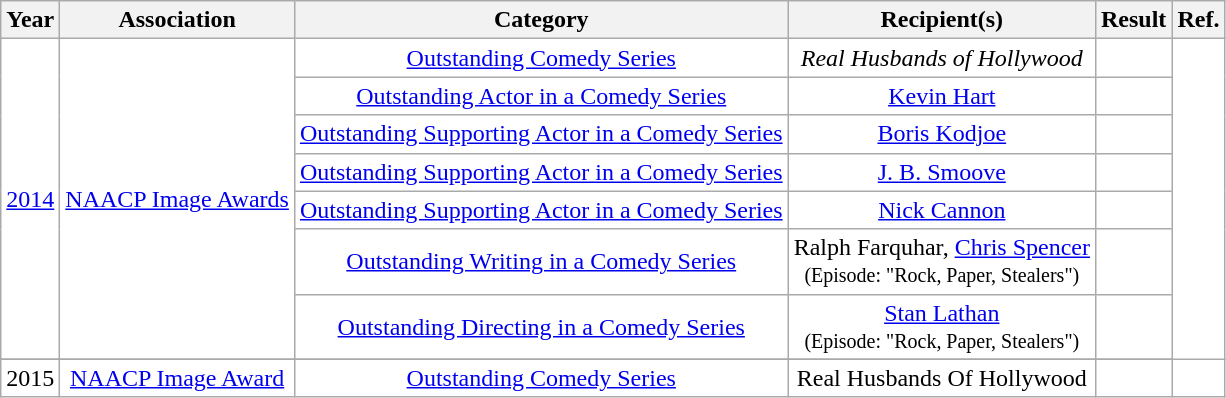<table class="wikitable" rowspan="5;" style="text-align:center; background:#fff;">
<tr>
<th>Year</th>
<th>Association</th>
<th>Category</th>
<th>Recipient(s)</th>
<th>Result</th>
<th>Ref.</th>
</tr>
<tr>
<td rowspan=7><a href='#'>2014</a></td>
<td rowspan=7><a href='#'>NAACP Image Awards</a></td>
<td><a href='#'>Outstanding Comedy Series</a></td>
<td><em>Real Husbands of Hollywood</em></td>
<td></td>
<td rowspan=7></td>
</tr>
<tr>
<td><a href='#'>Outstanding Actor in a Comedy Series</a></td>
<td><a href='#'>Kevin Hart</a></td>
<td></td>
</tr>
<tr>
<td><a href='#'>Outstanding Supporting Actor in a Comedy Series</a></td>
<td><a href='#'>Boris Kodjoe</a></td>
<td></td>
</tr>
<tr>
<td><a href='#'>Outstanding Supporting Actor in a Comedy Series</a></td>
<td><a href='#'>J. B. Smoove</a></td>
<td></td>
</tr>
<tr>
<td><a href='#'>Outstanding Supporting Actor in a Comedy Series</a></td>
<td><a href='#'>Nick Cannon</a></td>
<td></td>
</tr>
<tr>
<td><a href='#'>Outstanding Writing in a Comedy Series</a></td>
<td>Ralph Farquhar, <a href='#'>Chris Spencer</a><br><small>(Episode: "Rock, Paper, Stealers")</small></td>
<td></td>
</tr>
<tr>
<td><a href='#'>Outstanding Directing in a Comedy Series</a></td>
<td><a href='#'>Stan Lathan</a><br><small>(Episode: "Rock, Paper, Stealers")</small></td>
<td></td>
</tr>
<tr>
</tr>
<tr>
<td>2015</td>
<td><a href='#'>NAACP Image Award</a></td>
<td><a href='#'>Outstanding Comedy Series</a></td>
<td>Real Husbands Of Hollywood</td>
<td></td>
</tr>
</table>
